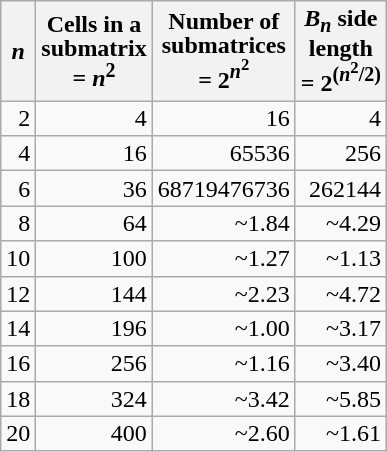<table class="wikitable" style="text-align:right;line-height:1;">
<tr>
<th><em>n</em></th>
<th>Cells in a<br>submatrix<br>= <em>n</em><sup>2</sup></th>
<th>Number of<br>submatrices<br>= 2<sup><em>n</em><sup>2</sup></sup></th>
<th><em>B<sub>n</sub></em> side<br>length<br>= 2<sup>(<em>n</em><sup>2</sup>/2)</sup></th>
</tr>
<tr>
<td>2</td>
<td>4</td>
<td>16</td>
<td>4</td>
</tr>
<tr>
<td>4</td>
<td>16</td>
<td>65536</td>
<td>256</td>
</tr>
<tr>
<td>6</td>
<td>36</td>
<td>68719476736</td>
<td>262144</td>
</tr>
<tr>
<td>8</td>
<td>64</td>
<td>~1.84</td>
<td>~4.29</td>
</tr>
<tr>
<td>10</td>
<td>100</td>
<td>~1.27</td>
<td>~1.13</td>
</tr>
<tr>
<td>12</td>
<td>144</td>
<td>~2.23</td>
<td>~4.72</td>
</tr>
<tr>
<td>14</td>
<td>196</td>
<td>~1.00</td>
<td>~3.17</td>
</tr>
<tr>
<td>16</td>
<td>256</td>
<td>~1.16</td>
<td>~3.40</td>
</tr>
<tr>
<td>18</td>
<td>324</td>
<td>~3.42</td>
<td>~5.85</td>
</tr>
<tr>
<td>20</td>
<td>400</td>
<td>~2.60</td>
<td>~1.61</td>
</tr>
</table>
